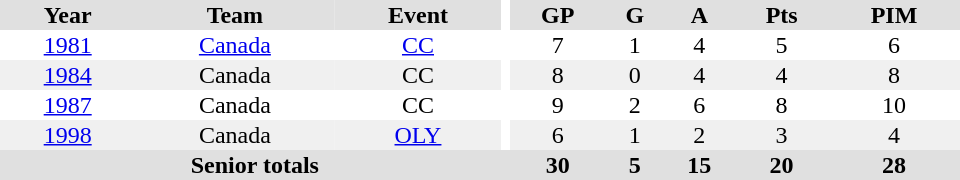<table border="0" cellpadding="1" cellspacing="0" ID="Table3" style="text-align:center; width:40em">
<tr bgcolor="#e0e0e0">
<th>Year</th>
<th>Team</th>
<th>Event</th>
<th rowspan="102" bgcolor="#ffffff"></th>
<th>GP</th>
<th>G</th>
<th>A</th>
<th>Pts</th>
<th>PIM</th>
</tr>
<tr>
<td><a href='#'>1981</a></td>
<td><a href='#'>Canada</a></td>
<td><a href='#'>CC</a></td>
<td>7</td>
<td>1</td>
<td>4</td>
<td>5</td>
<td>6</td>
</tr>
<tr bgcolor="#f0f0f0">
<td><a href='#'>1984</a></td>
<td>Canada</td>
<td>CC</td>
<td>8</td>
<td>0</td>
<td>4</td>
<td>4</td>
<td>8</td>
</tr>
<tr>
<td><a href='#'>1987</a></td>
<td>Canada</td>
<td>CC</td>
<td>9</td>
<td>2</td>
<td>6</td>
<td>8</td>
<td>10</td>
</tr>
<tr bgcolor="#f0f0f0">
<td><a href='#'>1998</a></td>
<td>Canada</td>
<td><a href='#'>OLY</a></td>
<td>6</td>
<td>1</td>
<td>2</td>
<td>3</td>
<td>4</td>
</tr>
<tr bgcolor="#e0e0e0">
<th colspan="4">Senior totals</th>
<th>30</th>
<th>5</th>
<th>15</th>
<th>20</th>
<th>28</th>
</tr>
</table>
